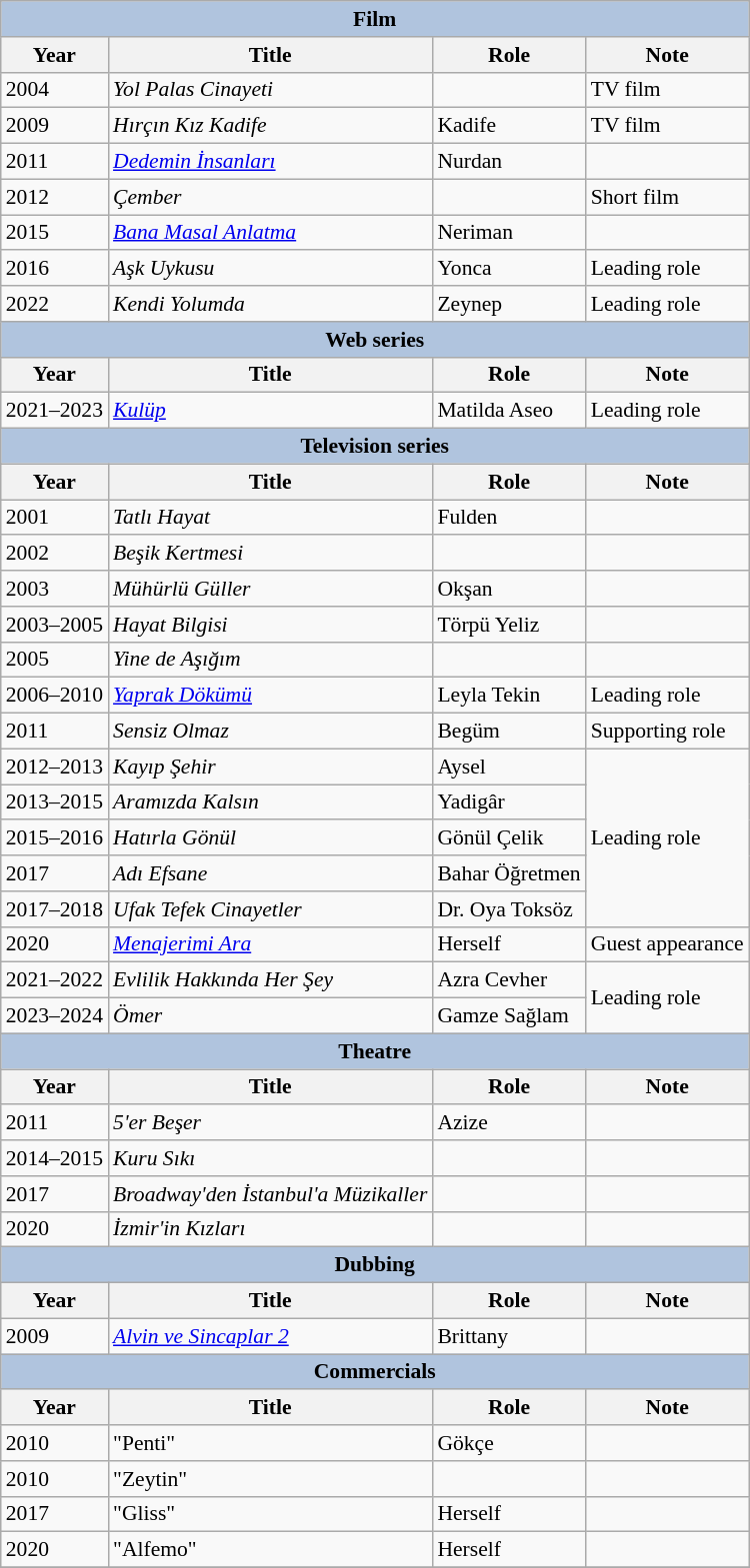<table class="wikitable" style="font-size: 90%;">
<tr>
<th colspan="4" style="background:LightSteelBlue">Film</th>
</tr>
<tr>
<th>Year</th>
<th>Title</th>
<th>Role</th>
<th>Note</th>
</tr>
<tr>
<td>2004</td>
<td><em>Yol Palas Cinayeti</em></td>
<td></td>
<td>TV film</td>
</tr>
<tr>
<td>2009</td>
<td><em>Hırçın Kız Kadife</em></td>
<td>Kadife</td>
<td>TV film</td>
</tr>
<tr>
<td>2011</td>
<td><em><a href='#'>Dedemin İnsanları</a></em></td>
<td>Nurdan</td>
<td></td>
</tr>
<tr>
<td>2012</td>
<td><em>Çember</em></td>
<td></td>
<td>Short film</td>
</tr>
<tr>
<td>2015</td>
<td><em><a href='#'>Bana Masal Anlatma</a></em></td>
<td>Neriman</td>
<td></td>
</tr>
<tr>
<td>2016</td>
<td><em>Aşk Uykusu</em></td>
<td>Yonca</td>
<td>Leading role</td>
</tr>
<tr>
<td>2022</td>
<td><em>Kendi Yolumda</em></td>
<td>Zeynep</td>
<td>Leading role</td>
</tr>
<tr>
<th colspan="4" style="background:LightSteelBlue">Web series</th>
</tr>
<tr>
<th>Year</th>
<th>Title</th>
<th>Role</th>
<th>Note</th>
</tr>
<tr>
<td>2021–2023</td>
<td><em><a href='#'>Kulüp</a></em></td>
<td>Matilda Aseo</td>
<td>Leading role</td>
</tr>
<tr>
<th colspan="4" style="background:LightSteelBlue">Television series</th>
</tr>
<tr>
<th>Year</th>
<th>Title</th>
<th>Role</th>
<th>Note</th>
</tr>
<tr>
<td>2001</td>
<td><em>Tatlı Hayat</em></td>
<td>Fulden</td>
<td></td>
</tr>
<tr>
<td>2002</td>
<td><em>Beşik Kertmesi</em></td>
<td></td>
<td></td>
</tr>
<tr>
<td>2003</td>
<td><em>Mühürlü Güller</em></td>
<td>Okşan</td>
<td></td>
</tr>
<tr>
<td>2003–2005</td>
<td><em>Hayat Bilgisi</em></td>
<td>Törpü Yeliz</td>
<td></td>
</tr>
<tr>
<td>2005</td>
<td><em>Yine de Aşığım</em></td>
<td></td>
<td></td>
</tr>
<tr>
<td>2006–2010</td>
<td><em><a href='#'>Yaprak Dökümü</a></em></td>
<td>Leyla Tekin</td>
<td>Leading role</td>
</tr>
<tr>
<td>2011</td>
<td><em>Sensiz Olmaz</em></td>
<td>Begüm</td>
<td>Supporting role</td>
</tr>
<tr>
<td>2012–2013</td>
<td><em>Kayıp Şehir</em></td>
<td>Aysel</td>
<td rowspan="5">Leading role</td>
</tr>
<tr>
<td>2013–2015</td>
<td><em>Aramızda Kalsın</em></td>
<td>Yadigâr</td>
</tr>
<tr>
<td>2015–2016</td>
<td><em>Hatırla Gönül</em></td>
<td>Gönül Çelik</td>
</tr>
<tr>
<td>2017</td>
<td><em>Adı Efsane</em></td>
<td>Bahar Öğretmen</td>
</tr>
<tr>
<td>2017–2018</td>
<td><em>Ufak Tefek Cinayetler</em></td>
<td>Dr. Oya Toksöz</td>
</tr>
<tr>
<td>2020</td>
<td><em><a href='#'>Menajerimi Ara</a></em></td>
<td>Herself</td>
<td>Guest appearance</td>
</tr>
<tr>
<td>2021–2022</td>
<td><em>Evlilik Hakkında Her Şey</em></td>
<td>Azra Cevher</td>
<td rowspan="2">Leading role</td>
</tr>
<tr>
<td>2023–2024</td>
<td><em>Ömer</em></td>
<td>Gamze Sağlam</td>
</tr>
<tr>
<th colspan="4" style="background:LightSteelBlue">Theatre</th>
</tr>
<tr>
<th>Year</th>
<th>Title</th>
<th>Role</th>
<th>Note</th>
</tr>
<tr>
<td>2011</td>
<td><em>5'er Beşer</em></td>
<td>Azize</td>
<td></td>
</tr>
<tr>
<td>2014–2015</td>
<td><em>Kuru Sıkı</em></td>
<td></td>
<td></td>
</tr>
<tr>
<td>2017</td>
<td><em>Broadway'den İstanbul'a Müzikaller</em></td>
<td></td>
<td></td>
</tr>
<tr>
<td>2020</td>
<td><em>İzmir'in Kızları</em></td>
<td></td>
<td></td>
</tr>
<tr>
<th colspan="4" style="background:LightSteelBlue">Dubbing</th>
</tr>
<tr>
<th>Year</th>
<th>Title</th>
<th>Role</th>
<th>Note</th>
</tr>
<tr>
<td>2009</td>
<td><em><a href='#'>Alvin ve Sincaplar 2</a></em></td>
<td>Brittany</td>
<td></td>
</tr>
<tr>
<th colspan="4" style="background:LightSteelBlue">Commercials</th>
</tr>
<tr>
<th>Year</th>
<th>Title</th>
<th>Role</th>
<th>Note</th>
</tr>
<tr>
<td>2010</td>
<td>"Penti"</td>
<td>Gökçe</td>
<td></td>
</tr>
<tr>
<td>2010</td>
<td>"Zeytin"</td>
<td></td>
<td></td>
</tr>
<tr>
<td>2017</td>
<td>"Gliss"</td>
<td>Herself</td>
<td></td>
</tr>
<tr>
<td>2020</td>
<td>"Alfemo"</td>
<td>Herself</td>
<td></td>
</tr>
<tr>
</tr>
</table>
